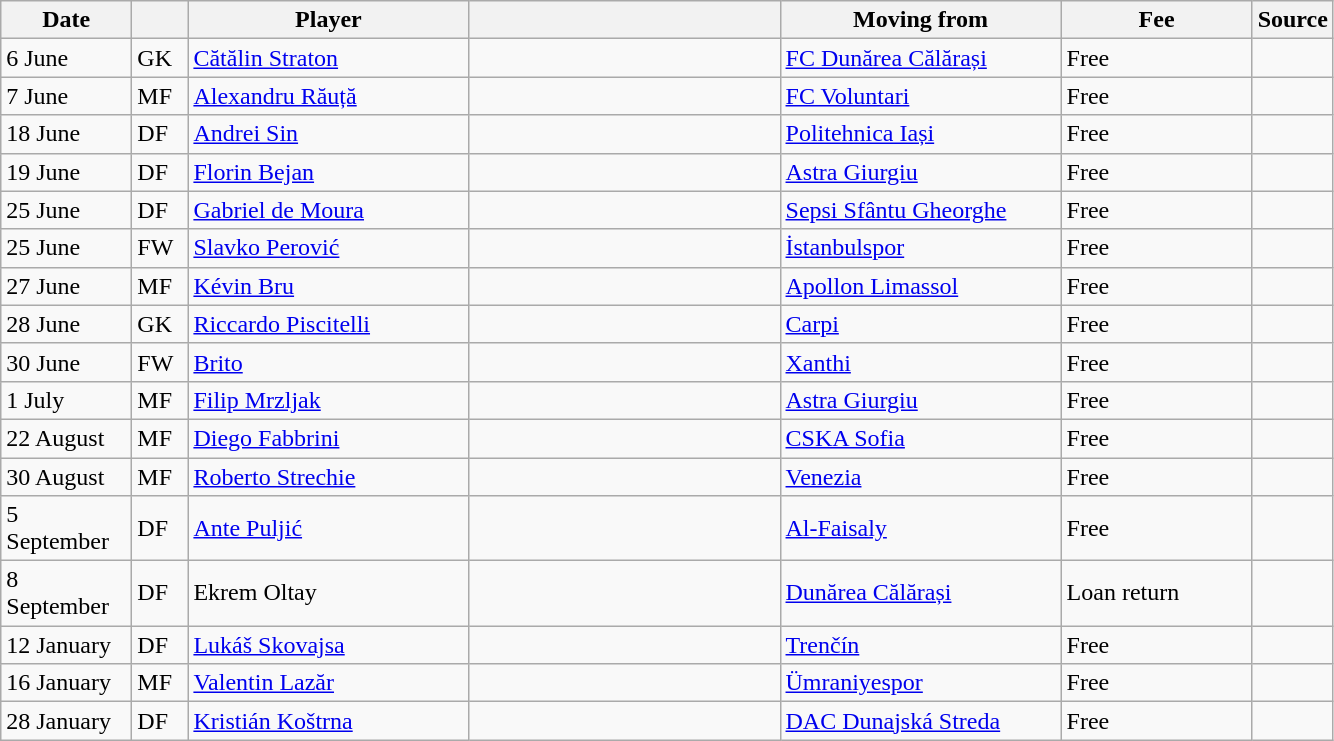<table class="wikitable sortable">
<tr>
<th style="width:80px;">Date</th>
<th style="width:30px;"></th>
<th style="width:180px;">Player</th>
<th style="width:200px;"></th>
<th style="width:180px;">Moving from</th>
<th style="width:120px;" class="unsortable">Fee</th>
<th style="width:20px;">Source</th>
</tr>
<tr>
<td>6 June</td>
<td>GK</td>
<td><a href='#'>Cătălin Straton</a></td>
<td></td>
<td><a href='#'>FC Dunărea Călărași</a></td>
<td>Free</td>
<td></td>
</tr>
<tr>
<td>7 June</td>
<td>MF</td>
<td><a href='#'>Alexandru Răuță</a></td>
<td></td>
<td><a href='#'>FC Voluntari</a></td>
<td>Free</td>
<td></td>
</tr>
<tr>
<td>18 June</td>
<td>DF</td>
<td><a href='#'>Andrei Sin</a></td>
<td></td>
<td><a href='#'>Politehnica Iași</a></td>
<td>Free</td>
<td></td>
</tr>
<tr>
<td>19 June</td>
<td>DF</td>
<td><a href='#'>Florin Bejan</a></td>
<td></td>
<td><a href='#'>Astra Giurgiu</a></td>
<td>Free</td>
<td></td>
</tr>
<tr>
<td>25 June</td>
<td>DF</td>
<td><a href='#'>Gabriel de Moura</a> </td>
<td></td>
<td><a href='#'>Sepsi Sfântu Gheorghe</a></td>
<td>Free</td>
<td></td>
</tr>
<tr>
<td>25 June</td>
<td>FW</td>
<td><a href='#'>Slavko Perović</a> </td>
<td></td>
<td><a href='#'>İstanbulspor</a> </td>
<td>Free</td>
<td></td>
</tr>
<tr>
<td>27 June</td>
<td>MF</td>
<td><a href='#'>Kévin Bru</a> </td>
<td></td>
<td><a href='#'>Apollon Limassol</a> </td>
<td>Free</td>
<td></td>
</tr>
<tr>
<td>28 June</td>
<td>GK</td>
<td><a href='#'>Riccardo Piscitelli</a> </td>
<td></td>
<td><a href='#'>Carpi</a> </td>
<td>Free</td>
<td></td>
</tr>
<tr>
<td>30 June</td>
<td>FW</td>
<td><a href='#'>Brito</a> </td>
<td></td>
<td><a href='#'>Xanthi</a> </td>
<td>Free</td>
<td></td>
</tr>
<tr>
<td>1 July</td>
<td>MF</td>
<td><a href='#'>Filip Mrzljak</a> </td>
<td></td>
<td><a href='#'>Astra Giurgiu</a></td>
<td>Free</td>
<td></td>
</tr>
<tr>
<td>22 August</td>
<td>MF</td>
<td><a href='#'>Diego Fabbrini</a> </td>
<td></td>
<td><a href='#'>CSKA Sofia</a> </td>
<td>Free</td>
<td></td>
</tr>
<tr>
<td>30 August</td>
<td>MF</td>
<td><a href='#'>Roberto Strechie</a></td>
<td></td>
<td><a href='#'>Venezia</a> </td>
<td>Free</td>
<td></td>
</tr>
<tr>
<td>5 September</td>
<td>DF</td>
<td><a href='#'>Ante Puljić</a> </td>
<td></td>
<td><a href='#'>Al-Faisaly</a> </td>
<td>Free</td>
<td></td>
</tr>
<tr>
<td>8 September</td>
<td>DF</td>
<td>Ekrem Oltay</td>
<td></td>
<td><a href='#'>Dunărea Călărași</a></td>
<td>Loan return</td>
<td></td>
</tr>
<tr>
<td>12 January</td>
<td>DF</td>
<td><a href='#'>Lukáš Skovajsa</a> </td>
<td></td>
<td><a href='#'>Trenčín</a> </td>
<td>Free</td>
<td></td>
</tr>
<tr>
<td>16 January</td>
<td>MF</td>
<td><a href='#'>Valentin Lazăr</a></td>
<td></td>
<td><a href='#'>Ümraniyespor</a> </td>
<td>Free</td>
<td></td>
</tr>
<tr>
<td>28 January</td>
<td>DF</td>
<td><a href='#'>Kristián Koštrna</a> </td>
<td></td>
<td><a href='#'>DAC Dunajská Streda</a> </td>
<td>Free</td>
<td></td>
</tr>
</table>
